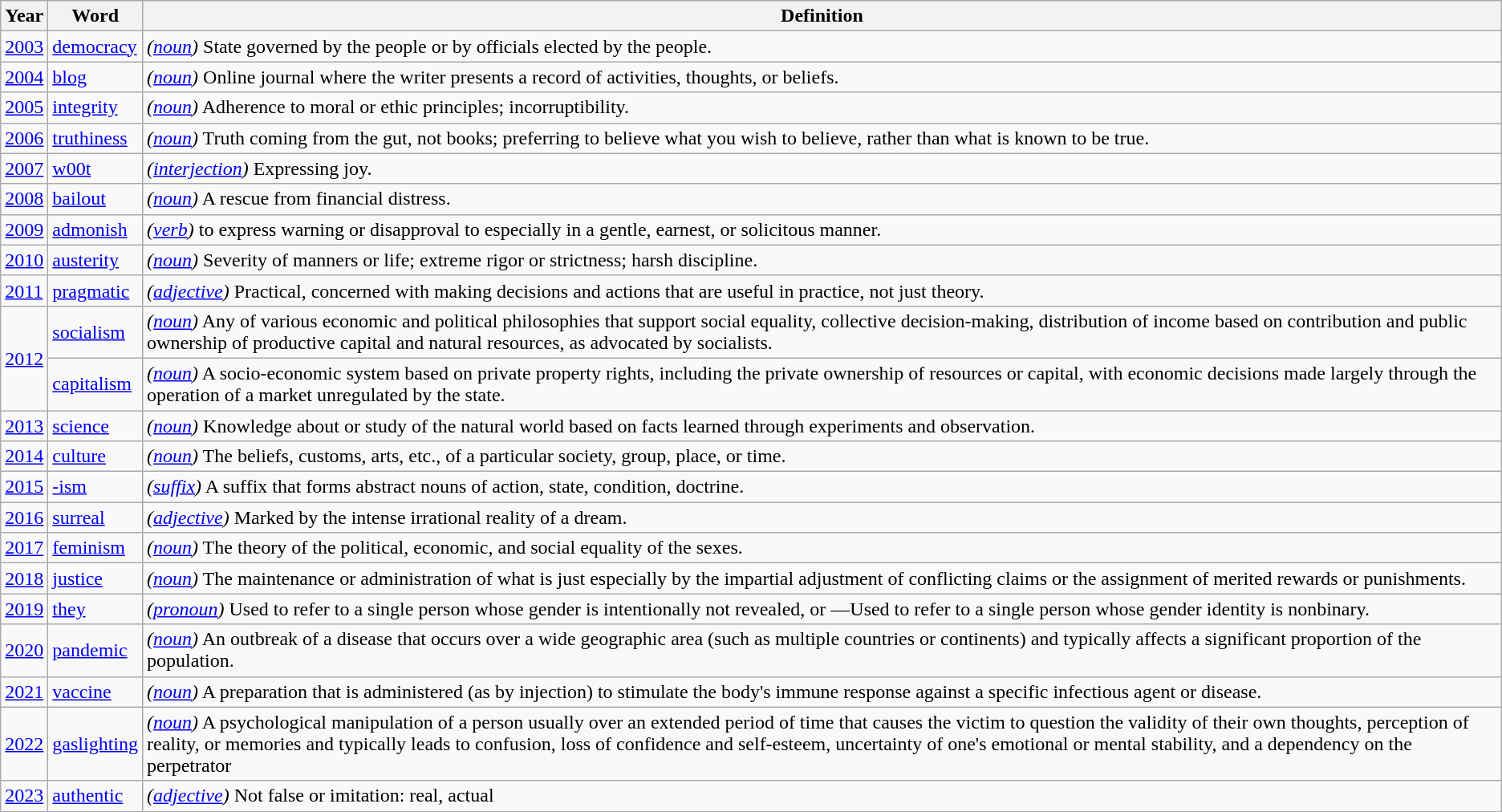<table class="wikitable">
<tr>
<th>Year</th>
<th>Word</th>
<th>Definition</th>
</tr>
<tr>
<td><a href='#'>2003</a></td>
<td><a href='#'>democracy</a></td>
<td><em>(<a href='#'>noun</a>)</em> State governed by the people or by officials elected by the people.</td>
</tr>
<tr>
<td><a href='#'>2004</a></td>
<td><a href='#'>blog</a></td>
<td><em>(<a href='#'>noun</a>)</em> Online journal where the writer presents a record of activities, thoughts, or beliefs.</td>
</tr>
<tr>
<td><a href='#'>2005</a></td>
<td><a href='#'>integrity</a></td>
<td><em>(<a href='#'>noun</a>)</em> Adherence to moral or ethic principles; incorruptibility.</td>
</tr>
<tr>
<td><a href='#'>2006</a></td>
<td><a href='#'>truthiness</a></td>
<td><em>(<a href='#'>noun</a>)</em> Truth coming from the gut, not books; preferring to believe what you wish to believe, rather than what is known to be true.</td>
</tr>
<tr>
<td><a href='#'>2007</a></td>
<td><a href='#'>w00t</a></td>
<td><em>(<a href='#'>interjection</a>)</em> Expressing joy.</td>
</tr>
<tr>
<td><a href='#'>2008</a></td>
<td><a href='#'>bailout</a></td>
<td><em>(<a href='#'>noun</a>)</em> A rescue from financial distress.</td>
</tr>
<tr>
<td><a href='#'>2009</a></td>
<td><a href='#'>admonish</a></td>
<td><em>(<a href='#'>verb</a>)</em> to express warning or disapproval to especially in a gentle, earnest, or solicitous manner.</td>
</tr>
<tr>
<td><a href='#'>2010</a></td>
<td><a href='#'>austerity</a></td>
<td><em>(<a href='#'>noun</a>)</em> Severity of manners or life; extreme rigor or strictness; harsh discipline.</td>
</tr>
<tr>
<td><a href='#'>2011</a></td>
<td><a href='#'>pragmatic</a></td>
<td><em>(<a href='#'>adjective</a>)</em> Practical, concerned with making decisions and actions that are useful in practice, not just theory.</td>
</tr>
<tr>
<td rowspan="2"><a href='#'>2012</a></td>
<td><a href='#'>socialism</a></td>
<td><em>(<a href='#'>noun</a>)</em> Any of various economic and political philosophies that support social equality, collective decision-making, distribution of income based on contribution and public ownership of productive capital and natural resources, as advocated by socialists.</td>
</tr>
<tr>
<td><a href='#'>capitalism</a></td>
<td><em>(<a href='#'>noun</a>)</em> A socio-economic system based on private property rights, including the private ownership of resources or capital, with economic decisions made largely through the operation of a market unregulated by the state.</td>
</tr>
<tr>
<td><a href='#'>2013</a></td>
<td><a href='#'>science</a></td>
<td><em>(<a href='#'>noun</a>)</em> Knowledge about or study of the natural world based on facts learned through experiments and observation.</td>
</tr>
<tr>
<td><a href='#'>2014</a></td>
<td><a href='#'>culture</a></td>
<td><em>(<a href='#'>noun</a>)</em> The beliefs, customs, arts, etc., of a particular society, group, place, or time.</td>
</tr>
<tr>
<td><a href='#'>2015</a></td>
<td><a href='#'>-ism</a></td>
<td><em>(<a href='#'>suffix</a>)</em> A suffix that forms abstract nouns of action, state, condition, doctrine.</td>
</tr>
<tr>
<td><a href='#'>2016</a></td>
<td><a href='#'>surreal</a></td>
<td><em>(<a href='#'>adjective</a>)</em> Marked by the intense irrational reality of a dream.</td>
</tr>
<tr>
<td><a href='#'>2017</a></td>
<td><a href='#'>feminism</a></td>
<td><em>(<a href='#'>noun</a>)</em> The theory of the political, economic, and social equality of the sexes.</td>
</tr>
<tr>
<td><a href='#'>2018</a></td>
<td><a href='#'>justice</a></td>
<td><em>(<a href='#'>noun</a>)</em> The maintenance or administration of what is just especially by the impartial adjustment of conflicting claims or the assignment of merited rewards or punishments.</td>
</tr>
<tr>
<td><a href='#'>2019</a></td>
<td><a href='#'>they</a></td>
<td><em>(<a href='#'>pronoun</a>)</em> Used to refer to a single person whose gender is intentionally not revealed, or —Used to refer to a single person whose gender identity is nonbinary.</td>
</tr>
<tr>
<td><a href='#'>2020</a></td>
<td><a href='#'>pandemic</a></td>
<td><em>(<a href='#'>noun</a>)</em> An outbreak of a disease that occurs over a wide geographic area (such as multiple countries or continents) and typically affects a significant proportion of the population.</td>
</tr>
<tr>
<td><a href='#'>2021</a></td>
<td><a href='#'>vaccine</a></td>
<td><em>(<a href='#'>noun</a>)</em> A preparation that is administered (as by injection) to stimulate the body's immune response against a specific infectious agent or disease.</td>
</tr>
<tr>
<td><a href='#'>2022</a></td>
<td><a href='#'>gaslighting</a></td>
<td><em>(<a href='#'>noun</a>)</em> A psychological manipulation of a person usually over an extended period of time that causes the victim to question the validity of their own thoughts, perception of reality, or memories and typically leads to confusion, loss of confidence and self-esteem, uncertainty of one's emotional or mental stability, and a dependency on the perpetrator</td>
</tr>
<tr>
<td><a href='#'>2023</a></td>
<td><a href='#'>authentic</a></td>
<td><em>(<a href='#'>adjective</a>)</em> Not false or imitation: real, actual</td>
</tr>
</table>
